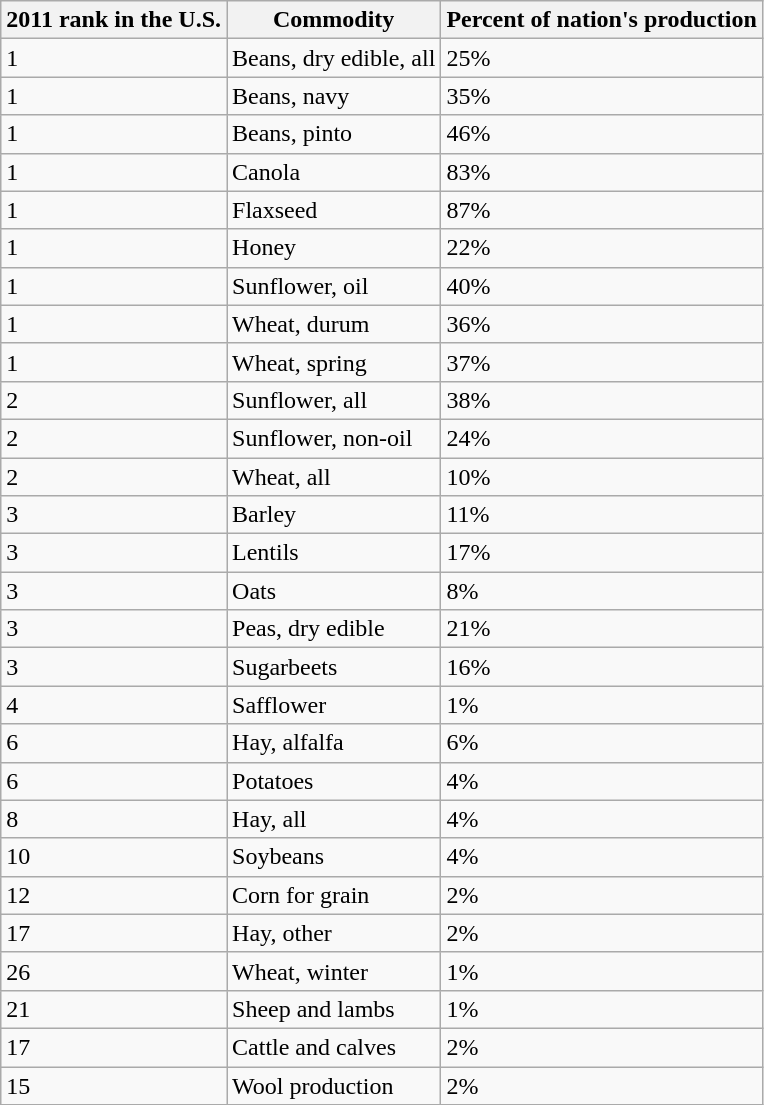<table class="wikitable sortable">
<tr>
<th>2011 rank in the U.S.</th>
<th>Commodity</th>
<th>Percent of nation's production</th>
</tr>
<tr>
<td>1</td>
<td>Beans, dry edible, all</td>
<td>25%</td>
</tr>
<tr>
<td>1</td>
<td>Beans, navy</td>
<td>35%</td>
</tr>
<tr>
<td>1</td>
<td>Beans, pinto</td>
<td>46%</td>
</tr>
<tr>
<td>1</td>
<td>Canola</td>
<td>83%</td>
</tr>
<tr>
<td>1</td>
<td>Flaxseed</td>
<td>87%</td>
</tr>
<tr>
<td>1</td>
<td>Honey</td>
<td>22%</td>
</tr>
<tr>
<td>1</td>
<td>Sunflower, oil</td>
<td>40%</td>
</tr>
<tr>
<td>1</td>
<td>Wheat, durum</td>
<td>36%</td>
</tr>
<tr>
<td>1</td>
<td>Wheat, spring</td>
<td>37%</td>
</tr>
<tr>
<td>2</td>
<td>Sunflower, all</td>
<td>38%</td>
</tr>
<tr>
<td>2</td>
<td>Sunflower, non-oil</td>
<td>24%</td>
</tr>
<tr>
<td>2</td>
<td>Wheat, all</td>
<td>10%</td>
</tr>
<tr>
<td>3</td>
<td>Barley</td>
<td>11%</td>
</tr>
<tr>
<td>3</td>
<td>Lentils</td>
<td>17%</td>
</tr>
<tr>
<td>3</td>
<td>Oats</td>
<td>8%</td>
</tr>
<tr>
<td>3</td>
<td>Peas, dry edible</td>
<td>21%</td>
</tr>
<tr>
<td>3</td>
<td>Sugarbeets</td>
<td>16%</td>
</tr>
<tr>
<td>4</td>
<td>Safflower</td>
<td>1%</td>
</tr>
<tr>
<td>6</td>
<td>Hay, alfalfa</td>
<td>6%</td>
</tr>
<tr>
<td>6</td>
<td>Potatoes</td>
<td>4%</td>
</tr>
<tr>
<td>8</td>
<td>Hay, all</td>
<td>4%</td>
</tr>
<tr>
<td>10</td>
<td>Soybeans</td>
<td>4%</td>
</tr>
<tr>
<td>12</td>
<td>Corn for grain</td>
<td>2%</td>
</tr>
<tr>
<td>17</td>
<td>Hay, other</td>
<td>2%</td>
</tr>
<tr>
<td>26</td>
<td>Wheat, winter</td>
<td>1%</td>
</tr>
<tr>
<td>21</td>
<td>Sheep and lambs</td>
<td>1%</td>
</tr>
<tr>
<td>17</td>
<td>Cattle and calves</td>
<td>2%</td>
</tr>
<tr>
<td>15</td>
<td>Wool production</td>
<td>2%</td>
</tr>
</table>
